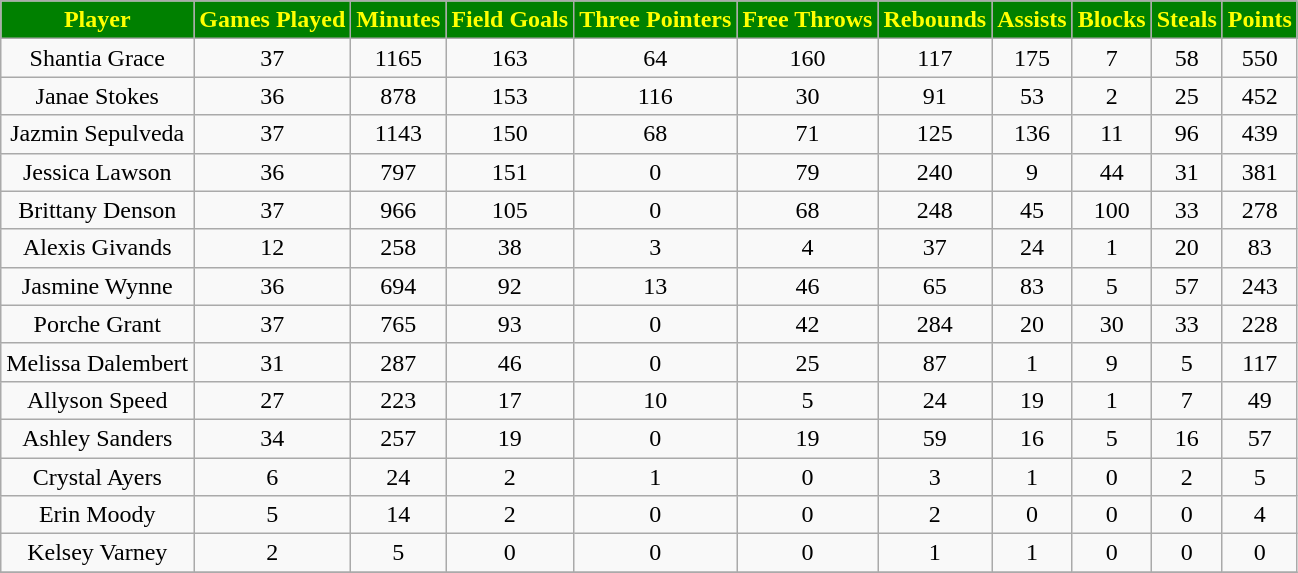<table class="wikitable" style="text-align:center">
<tr>
<th style="background:green;color:yellow;">Player</th>
<th style="background:green;color:yellow;">Games Played</th>
<th style="background:green;color:yellow;">Minutes</th>
<th style="background:green;color:yellow;">Field Goals</th>
<th style="background:green;color:yellow;">Three Pointers</th>
<th style="background:green;color:yellow;">Free Throws</th>
<th style="background:green;color:yellow;">Rebounds</th>
<th style="background:green;color:yellow;">Assists</th>
<th style="background:green;color:yellow;">Blocks</th>
<th style="background:green;color:yellow;">Steals</th>
<th style="background:green;color:yellow;">Points</th>
</tr>
<tr>
<td>Shantia Grace</td>
<td>37</td>
<td>1165</td>
<td>163</td>
<td>64</td>
<td>160</td>
<td>117</td>
<td>175</td>
<td>7</td>
<td>58</td>
<td>550</td>
</tr>
<tr>
<td>Janae Stokes</td>
<td>36</td>
<td>878</td>
<td>153</td>
<td>116</td>
<td>30</td>
<td>91</td>
<td>53</td>
<td>2</td>
<td>25</td>
<td>452</td>
</tr>
<tr>
<td>Jazmin Sepulveda</td>
<td>37</td>
<td>1143</td>
<td>150</td>
<td>68</td>
<td>71</td>
<td>125</td>
<td>136</td>
<td>11</td>
<td>96</td>
<td>439</td>
</tr>
<tr>
<td>Jessica Lawson</td>
<td>36</td>
<td>797</td>
<td>151</td>
<td>0</td>
<td>79</td>
<td>240</td>
<td>9</td>
<td>44</td>
<td>31</td>
<td>381</td>
</tr>
<tr>
<td>Brittany Denson</td>
<td>37</td>
<td>966</td>
<td>105</td>
<td>0</td>
<td>68</td>
<td>248</td>
<td>45</td>
<td>100</td>
<td>33</td>
<td>278</td>
</tr>
<tr>
<td>Alexis Givands</td>
<td>12</td>
<td>258</td>
<td>38</td>
<td>3</td>
<td>4</td>
<td>37</td>
<td>24</td>
<td>1</td>
<td>20</td>
<td>83</td>
</tr>
<tr>
<td>Jasmine Wynne</td>
<td>36</td>
<td>694</td>
<td>92</td>
<td>13</td>
<td>46</td>
<td>65</td>
<td>83</td>
<td>5</td>
<td>57</td>
<td>243</td>
</tr>
<tr>
<td>Porche Grant</td>
<td>37</td>
<td>765</td>
<td>93</td>
<td>0</td>
<td>42</td>
<td>284</td>
<td>20</td>
<td>30</td>
<td>33</td>
<td>228</td>
</tr>
<tr>
<td>Melissa Dalembert</td>
<td>31</td>
<td>287</td>
<td>46</td>
<td>0</td>
<td>25</td>
<td>87</td>
<td>1</td>
<td>9</td>
<td>5</td>
<td>117</td>
</tr>
<tr>
<td>Allyson Speed</td>
<td>27</td>
<td>223</td>
<td>17</td>
<td>10</td>
<td>5</td>
<td>24</td>
<td>19</td>
<td>1</td>
<td>7</td>
<td>49</td>
</tr>
<tr>
<td>Ashley Sanders</td>
<td>34</td>
<td>257</td>
<td>19</td>
<td>0</td>
<td>19</td>
<td>59</td>
<td>16</td>
<td>5</td>
<td>16</td>
<td>57</td>
</tr>
<tr>
<td>Crystal Ayers</td>
<td>6</td>
<td>24</td>
<td>2</td>
<td>1</td>
<td>0</td>
<td>3</td>
<td>1</td>
<td>0</td>
<td>2</td>
<td>5</td>
</tr>
<tr>
<td>Erin Moody</td>
<td>5</td>
<td>14</td>
<td>2</td>
<td>0</td>
<td>0</td>
<td>2</td>
<td>0</td>
<td>0</td>
<td>0</td>
<td>4</td>
</tr>
<tr>
<td>Kelsey Varney</td>
<td>2</td>
<td>5</td>
<td>0</td>
<td>0</td>
<td>0</td>
<td>1</td>
<td>1</td>
<td>0</td>
<td>0</td>
<td>0</td>
</tr>
<tr>
</tr>
</table>
